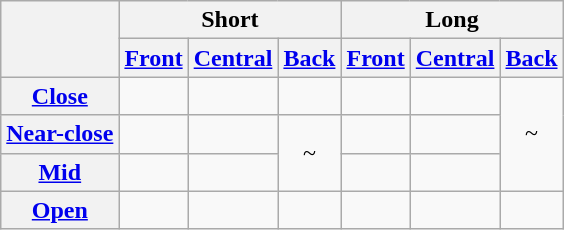<table class="wikitable" style="text-align:center">
<tr>
<th rowspan=2></th>
<th scope="col" colspan=3>Short</th>
<th scope="col" colspan=3>Long</th>
</tr>
<tr>
<th scope="col"><a href='#'>Front</a></th>
<th scope="col"><a href='#'>Central</a></th>
<th scope="col"><a href='#'>Back</a></th>
<th scope="col"><a href='#'>Front</a></th>
<th scope="col"><a href='#'>Central</a></th>
<th scope="col"><a href='#'>Back</a></th>
</tr>
<tr>
<th scope="row"><a href='#'>Close</a></th>
<td></td>
<td></td>
<td></td>
<td><br></td>
<td></td>
<td rowspan=3>~<br></td>
</tr>
<tr>
<th scope="row"><a href='#'>Near-close</a></th>
<td><br></td>
<td></td>
<td rowspan=2>~<br></td>
<td></td>
<td></td>
</tr>
<tr>
<th scope="row"><a href='#'>Mid</a></th>
<td></td>
<td><br></td>
<td><br></td>
</tr>
<tr>
<th scope="row"><a href='#'>Open</a></th>
<td></td>
<td></td>
<td></td>
<td></td>
<td><br></td>
</tr>
</table>
